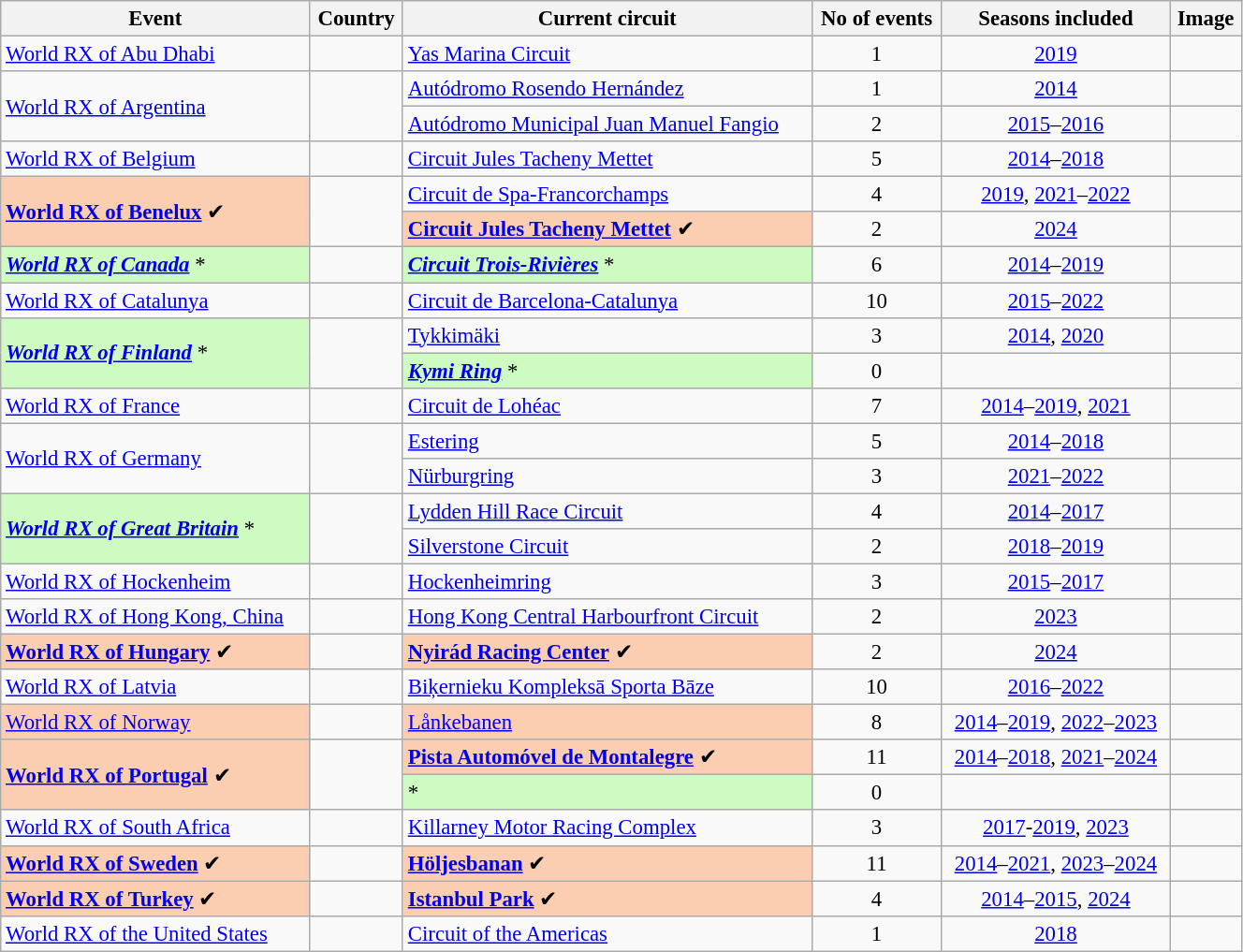<table class="wikitable sortable" width=70% style="font-size: 95%;">
<tr>
<th>Event</th>
<th>Country</th>
<th>Current circuit</th>
<th>No of events</th>
<th>Seasons included</th>
<th>Image</th>
</tr>
<tr>
<td><a href='#'>World RX of Abu Dhabi</a></td>
<td></td>
<td><a href='#'>Yas Marina Circuit</a></td>
<td align=center>1</td>
<td align=center><a href='#'>2019</a></td>
<td></td>
</tr>
<tr>
<td rowspan=2><a href='#'>World RX of Argentina</a></td>
<td rowspan=2></td>
<td><a href='#'>Autódromo Rosendo Hernández</a></td>
<td align="center">1</td>
<td align="center"><a href='#'>2014</a></td>
<td></td>
</tr>
<tr>
<td><a href='#'>Autódromo Municipal Juan Manuel Fangio</a></td>
<td align="center">2</td>
<td align="center"><a href='#'>2015</a>–<a href='#'>2016</a></td>
<td></td>
</tr>
<tr>
<td><a href='#'>World RX of Belgium</a></td>
<td></td>
<td><a href='#'>Circuit Jules Tacheny Mettet</a></td>
<td align="center">5</td>
<td align="center"><a href='#'>2014</a>–<a href='#'>2018</a></td>
<td></td>
</tr>
<tr>
<td style="background-color:#FBCEB1"; rowspan=2><strong><a href='#'>World RX of Benelux</a></strong> ✔</td>
<td rowspan=2></td>
<td><a href='#'>Circuit de Spa-Francorchamps</a></td>
<td align="center">4</td>
<td align="center"><a href='#'>2019</a>, <a href='#'>2021</a>–<a href='#'>2022</a></td>
<td></td>
</tr>
<tr>
<td style="background-color:#FBCEB1"><strong><a href='#'>Circuit Jules Tacheny Mettet</a></strong> ✔</td>
<td align="center">2</td>
<td align="center"><a href='#'>2024</a></td>
<td></td>
</tr>
<tr>
<td style="background-color:#CEFBC1"><strong><em><a href='#'>World RX of Canada</a></em></strong> *</td>
<td></td>
<td style="background-color:#CEFBC1"><strong><em><a href='#'>Circuit Trois-Rivières</a></em></strong> *</td>
<td align="center">6</td>
<td align="center"><a href='#'>2014</a>–<a href='#'>2019</a></td>
<td></td>
</tr>
<tr>
<td><a href='#'>World RX of Catalunya</a></td>
<td></td>
<td><a href='#'>Circuit de Barcelona-Catalunya</a></td>
<td align="center">10</td>
<td align="center"><a href='#'>2015</a>–<a href='#'>2022</a></td>
<td></td>
</tr>
<tr>
<td style="background-color:#CEFBC1"; rowspan=2><strong><em><a href='#'>World RX of Finland</a></em></strong> *</td>
<td rowspan=2></td>
<td><a href='#'>Tykkimäki</a></td>
<td align="center">3</td>
<td align="center"><a href='#'>2014</a>, <a href='#'>2020</a></td>
<td></td>
</tr>
<tr>
<td style="background-color:#CEFBC1"><strong><em><a href='#'>Kymi Ring</a></em></strong> *</td>
<td align="center">0</td>
<td align="center"></td>
<td></td>
</tr>
<tr>
<td><a href='#'>World RX of France</a></td>
<td></td>
<td><a href='#'>Circuit de Lohéac</a></td>
<td align="center">7</td>
<td align="center"><a href='#'>2014</a>–<a href='#'>2019</a>, <a href='#'>2021</a></td>
<td></td>
</tr>
<tr>
<td rowspan=2><a href='#'>World RX of Germany</a></td>
<td rowspan=2></td>
<td><a href='#'>Estering</a></td>
<td align="center">5</td>
<td align="center"><a href='#'>2014</a>–<a href='#'>2018</a></td>
<td></td>
</tr>
<tr>
<td><a href='#'>Nürburgring</a></td>
<td align="center">3</td>
<td align="center"><a href='#'>2021</a>–<a href='#'>2022</a></td>
<td></td>
</tr>
<tr>
<td style="background-color:#CEFBC1"; rowspan=2><strong><em><a href='#'>World RX of Great Britain</a></em></strong> *</td>
<td rowspan=2></td>
<td><a href='#'>Lydden Hill Race Circuit</a></td>
<td align="center">4</td>
<td align="center"><a href='#'>2014</a>–<a href='#'>2017</a></td>
<td></td>
</tr>
<tr>
<td><a href='#'>Silverstone Circuit</a></td>
<td align="center">2</td>
<td align="center"><a href='#'>2018</a>–<a href='#'>2019</a></td>
<td></td>
</tr>
<tr>
<td><a href='#'>World RX of Hockenheim</a></td>
<td></td>
<td><a href='#'>Hockenheimring</a></td>
<td align="center">3</td>
<td align="center"><a href='#'>2015</a>–<a href='#'>2017</a></td>
<td></td>
</tr>
<tr>
<td><a href='#'>World RX of Hong Kong, China</a></td>
<td></td>
<td><a href='#'>Hong Kong Central Harbourfront Circuit</a></td>
<td align="center">2</td>
<td align="center"><a href='#'>2023</a></td>
<td></td>
</tr>
<tr>
<td style="background-color:#FBCEB1"><strong><a href='#'>World RX of Hungary</a></strong> ✔</td>
<td></td>
<td style="background-color:#FBCEB1"><strong><a href='#'>Nyirád Racing Center</a></strong> ✔</td>
<td align="center">2</td>
<td align="center"><a href='#'>2024</a></td>
<td></td>
</tr>
<tr>
<td><a href='#'>World RX of Latvia</a></td>
<td></td>
<td><a href='#'>Biķernieku Kompleksā Sporta Bāze</a></td>
<td align="center">10</td>
<td align="center"><a href='#'>2016</a>–<a href='#'>2022</a></td>
<td></td>
</tr>
<tr>
<td style="background-color:#FBCEB1"><a href='#'>World RX of Norway</a></td>
<td></td>
<td style="background-color:#FBCEB1"><a href='#'>Lånkebanen</a></td>
<td align="center">8</td>
<td align="center"><a href='#'>2014</a>–<a href='#'>2019</a>, <a href='#'>2022</a>–<a href='#'>2023</a></td>
<td></td>
</tr>
<tr>
<td style="background-color:#FBCEB1"; rowspan=2><strong><a href='#'>World RX of Portugal</a></strong> ✔</td>
<td rowspan=2></td>
<td style="background-color:#FBCEB1"><strong><a href='#'>Pista Automóvel de Montalegre</a></strong> ✔</td>
<td align="center">11</td>
<td align="center"><a href='#'>2014</a>–<a href='#'>2018</a>, <a href='#'>2021</a>–<a href='#'>2024</a></td>
<td></td>
</tr>
<tr>
<td style="background-color:#CEFBC1"><strong><em></em></strong> *</td>
<td align="center">0</td>
<td align="center"></td>
<td></td>
</tr>
<tr>
<td><a href='#'>World RX of South Africa</a></td>
<td></td>
<td><a href='#'>Killarney Motor Racing Complex</a></td>
<td align="center">3</td>
<td align="center"><a href='#'>2017</a>-<a href='#'>2019</a>, <a href='#'>2023</a></td>
<td></td>
</tr>
<tr>
<td style="background-color:#FBCEB1"><strong><a href='#'>World RX of Sweden</a></strong> ✔</td>
<td></td>
<td style="background-color:#FBCEB1"><strong><a href='#'>Höljesbanan</a></strong> ✔</td>
<td align="center">11</td>
<td align="center"><a href='#'>2014</a>–<a href='#'>2021</a>, <a href='#'>2023</a>–<a href='#'>2024</a></td>
<td></td>
</tr>
<tr>
<td style="background-color:#FBCEB1"><strong><a href='#'>World RX of Turkey</a></strong> ✔</td>
<td></td>
<td style="background-color:#FBCEB1"><strong><a href='#'>Istanbul Park</a></strong> ✔</td>
<td align="center">4</td>
<td align="center"><a href='#'>2014</a>–<a href='#'>2015</a>, <a href='#'>2024</a></td>
<td></td>
</tr>
<tr>
<td><a href='#'>World RX of the United States</a></td>
<td></td>
<td><a href='#'>Circuit of the Americas</a></td>
<td align="center">1</td>
<td align="center"><a href='#'>2018</a></td>
<td></td>
</tr>
</table>
